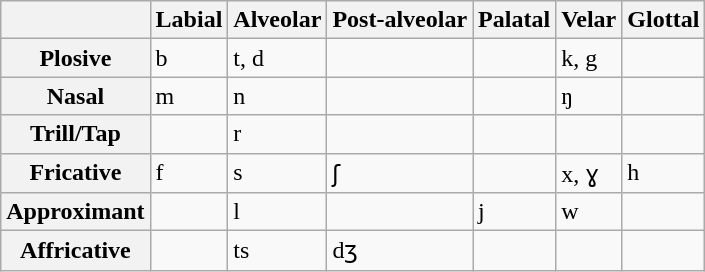<table class="wikitable">
<tr>
<th></th>
<th>Labial</th>
<th>Alveolar</th>
<th>Post-alveolar</th>
<th>Palatal</th>
<th>Velar</th>
<th>Glottal</th>
</tr>
<tr>
<th>Plosive</th>
<td>b</td>
<td>t, d</td>
<td></td>
<td></td>
<td>k, g</td>
<td></td>
</tr>
<tr>
<th>Nasal</th>
<td>m</td>
<td>n</td>
<td></td>
<td></td>
<td>ŋ</td>
<td></td>
</tr>
<tr>
<th>Trill/Tap</th>
<td></td>
<td>r</td>
<td></td>
<td></td>
<td></td>
<td></td>
</tr>
<tr>
<th>Fricative</th>
<td>f</td>
<td>s</td>
<td>ʃ</td>
<td></td>
<td>x, ɣ</td>
<td>h</td>
</tr>
<tr>
<th>Approximant</th>
<td></td>
<td>l</td>
<td></td>
<td>j</td>
<td>w</td>
<td></td>
</tr>
<tr>
<th>Affricative</th>
<td></td>
<td>ts</td>
<td>dʒ</td>
<td></td>
<td></td>
<td></td>
</tr>
</table>
